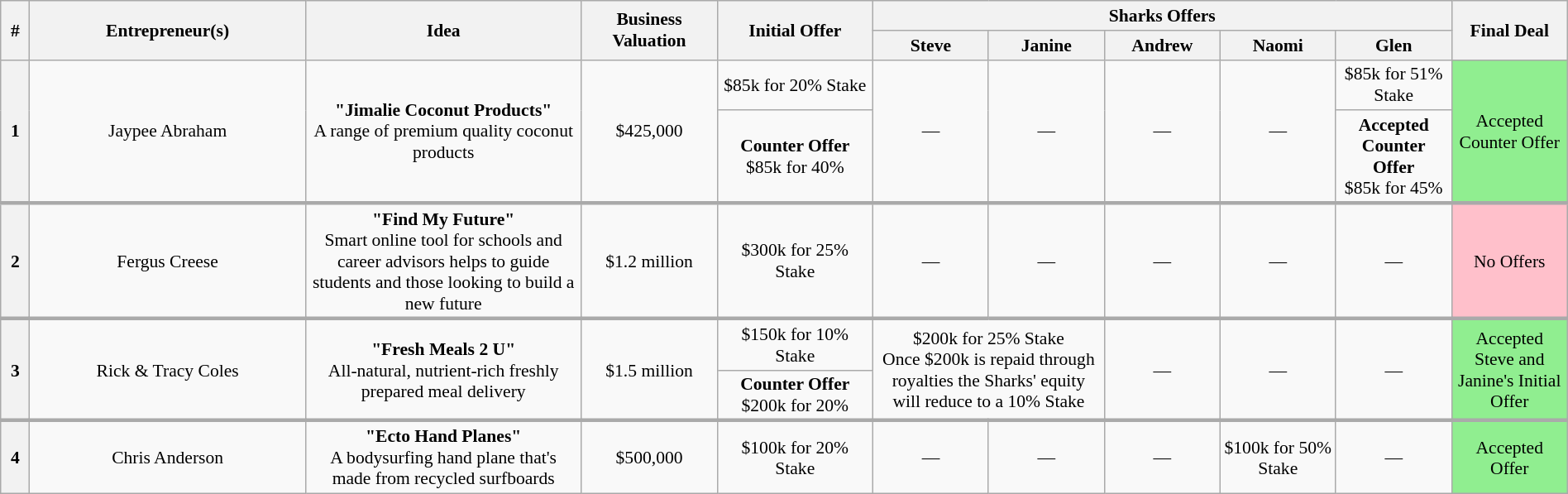<table class="wikitable plainrowheaders" style="font-size:90%; text-align:center; width: 100%; margin-left: auto; margin-right: auto;">
<tr>
<th scope="col" bgcolor="lightgrey" rowspan="2" width="15" align="center">#</th>
<th scope="col" bgcolor="lightgrey" rowspan="2" width="200" align="center">Entrepreneur(s)</th>
<th scope="col" bgcolor="lightgrey" rowspan="2" width="200" align="center">Idea</th>
<th scope="col" bgcolor="lightgrey" rowspan="2" width="95" align="center">Business Valuation</th>
<th scope="col" bgcolor="lightgrey" rowspan="2" width="110" align="center">Initial Offer</th>
<th scope="col" bgcolor="lightgrey" colspan="5">Sharks Offers</th>
<th scope="col" bgcolor="lightgrey" rowspan="2" width="80" align="center">Final Deal</th>
</tr>
<tr>
<th width="80" align="center"><strong>Steve</strong></th>
<th width="80" align="center"><strong>Janine</strong></th>
<th width="80" align="center"><strong>Andrew</strong></th>
<th width="80" align="center"><strong>Naomi</strong></th>
<th width="80" align="center"><strong>Glen</strong></th>
</tr>
<tr>
<th rowspan="2">1</th>
<td rowspan="2">Jaypee Abraham</td>
<td rowspan="2"><strong>"Jimalie Coconut Products"</strong><br> A range of premium quality coconut products</td>
<td rowspan="2">$425,000</td>
<td>$85k for 20% Stake</td>
<td rowspan="2">—</td>
<td rowspan="2">—</td>
<td rowspan="2">—</td>
<td rowspan="2">—</td>
<td>$85k for 51% Stake</td>
<td rowspan="2" bgcolor="lightgreen">Accepted Counter Offer</td>
</tr>
<tr>
<td><strong>Counter Offer</strong><br> $85k for 40%</td>
<td><strong>Accepted Counter Offer</strong><br> $85k for 45%</td>
</tr>
<tr>
</tr>
<tr style="border-top:3px solid #aaa;">
<th>2</th>
<td>Fergus Creese</td>
<td><strong>"Find My Future"</strong><br> Smart online tool for schools and career advisors helps to guide students and those looking to build a new future</td>
<td>$1.2 million</td>
<td>$300k for 25% Stake</td>
<td>—</td>
<td>—</td>
<td>—</td>
<td>—</td>
<td>—</td>
<td bgcolor="pink">No Offers</td>
</tr>
<tr>
</tr>
<tr style="border-top:3px solid #aaa;">
<th rowspan="2">3</th>
<td rowspan="2">Rick & Tracy Coles</td>
<td rowspan="2"><strong>"Fresh Meals 2 U"</strong><br> All-natural, nutrient-rich freshly prepared meal delivery</td>
<td rowspan="2">$1.5 million</td>
<td>$150k for 10% Stake</td>
<td rowspan="2" colspan="2">$200k for 25% Stake<br>Once $200k is repaid through royalties the Sharks' equity will reduce to a 10% Stake</td>
<td rowspan="2">—</td>
<td rowspan="2">—</td>
<td rowspan="2">—</td>
<td rowspan="2" bgcolor="lightgreen">Accepted Steve and Janine's Initial Offer</td>
</tr>
<tr>
<td><strong>Counter Offer</strong><br> $200k for 20%</td>
</tr>
<tr>
</tr>
<tr style="border-top:3px solid #aaa;">
<th>4</th>
<td>Chris Anderson</td>
<td><strong>"Ecto Hand Planes"</strong><br> A bodysurfing hand plane that's made from recycled surfboards</td>
<td>$500,000</td>
<td>$100k for 20% Stake</td>
<td>—</td>
<td>—</td>
<td>—</td>
<td>$100k for 50% Stake</td>
<td>—</td>
<td bgcolor="lightgreen">Accepted Offer</td>
</tr>
</table>
